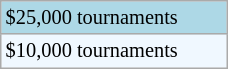<table class="wikitable" style="font-size:85%;" width=12%>
<tr bgcolor="lightblue">
<td>$25,000 tournaments</td>
</tr>
<tr bgcolor="#f0f8ff">
<td>$10,000 tournaments</td>
</tr>
</table>
